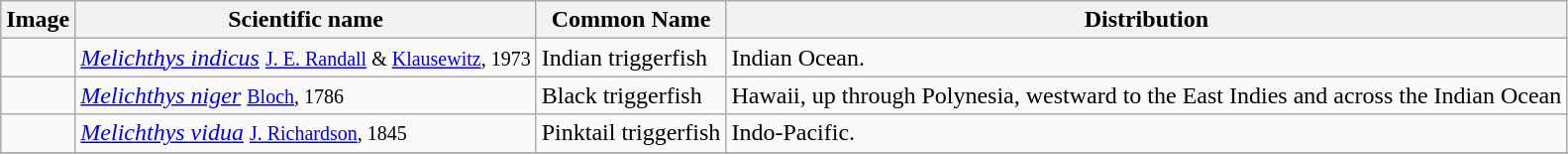<table class="wikitable">
<tr>
<th>Image</th>
<th>Scientific name</th>
<th>Common Name</th>
<th>Distribution</th>
</tr>
<tr>
<td></td>
<td><em><a href='#'>Melichthys indicus</a></em> <small><a href='#'>J. E. Randall</a> & <a href='#'>Klausewitz</a>, 1973</small></td>
<td>Indian triggerfish</td>
<td>Indian Ocean.</td>
</tr>
<tr>
<td></td>
<td><em><a href='#'>Melichthys niger</a></em> <small><a href='#'>Bloch</a>, 1786</small></td>
<td>Black triggerfish</td>
<td>Hawaii, up through Polynesia, westward to the East Indies and across the Indian Ocean</td>
</tr>
<tr>
<td></td>
<td><em><a href='#'>Melichthys vidua</a></em> <small><a href='#'>J. Richardson</a>, 1845</small></td>
<td>Pinktail triggerfish</td>
<td>Indo-Pacific.</td>
</tr>
<tr>
</tr>
</table>
